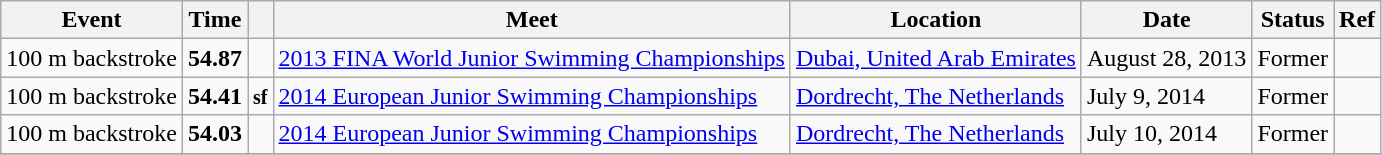<table class="wikitable">
<tr>
<th>Event</th>
<th>Time</th>
<th></th>
<th>Meet</th>
<th>Location</th>
<th>Date</th>
<th>Status</th>
<th>Ref</th>
</tr>
<tr>
<td>100 m backstroke</td>
<td style="text-align:center;"><strong>54.87</strong></td>
<td></td>
<td><a href='#'>2013 FINA World Junior Swimming Championships</a></td>
<td><a href='#'>Dubai, United Arab Emirates</a></td>
<td>August 28, 2013</td>
<td>Former</td>
<td style="text-align:center;"></td>
</tr>
<tr>
<td>100 m backstroke</td>
<td style="text-align:center;"><strong>54.41</strong></td>
<td style="text-align:center;"><strong><small>sf</small></strong></td>
<td><a href='#'>2014 European Junior Swimming Championships</a></td>
<td><a href='#'>Dordrecht, The Netherlands</a></td>
<td>July 9, 2014</td>
<td>Former</td>
<td style="text-align:center;"></td>
</tr>
<tr>
<td>100 m backstroke</td>
<td style="text-align:center;"><strong>54.03</strong></td>
<td style="text-align:center;"></td>
<td><a href='#'>2014 European Junior Swimming Championships</a></td>
<td><a href='#'>Dordrecht, The Netherlands</a></td>
<td>July 10, 2014</td>
<td>Former</td>
<td style="text-align:center;"></td>
</tr>
<tr>
</tr>
</table>
